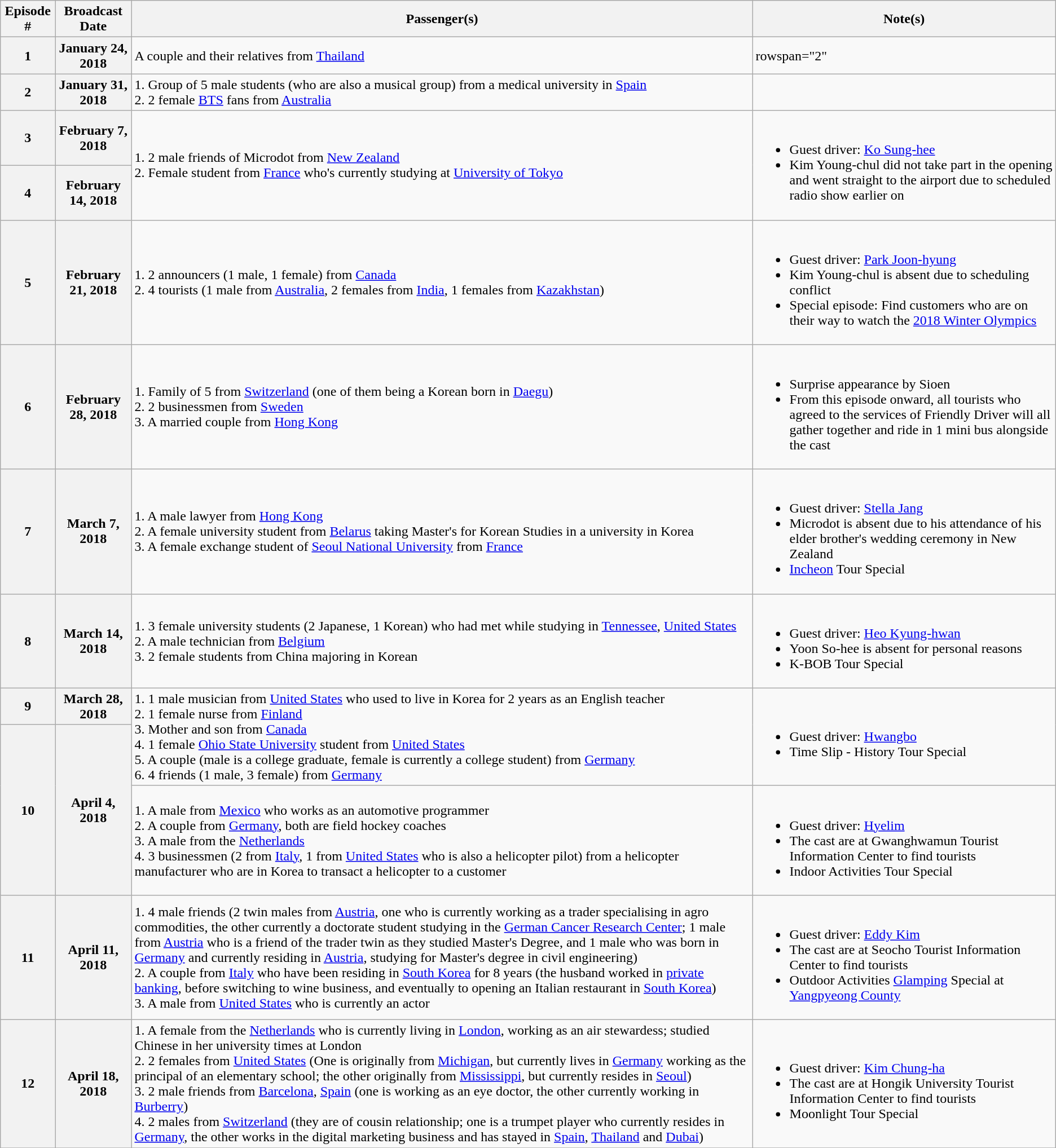<table Class ="wikitable sortable">
<tr>
<th>Episode #</th>
<th>Broadcast Date</th>
<th>Passenger(s)</th>
<th>Note(s)</th>
</tr>
<tr>
<th>1</th>
<th>January 24, 2018</th>
<td>A couple and their relatives from <a href='#'>Thailand</a></td>
<td>rowspan="2" </td>
</tr>
<tr>
<th>2</th>
<th>January 31, 2018</th>
<td>1. Group of 5 male students (who are also a musical group) from a medical university in <a href='#'>Spain</a><br>2. 2 female <a href='#'>BTS</a> fans from <a href='#'>Australia</a></td>
</tr>
<tr>
<th>3</th>
<th>February 7, 2018</th>
<td rowspan="2">1. 2 male friends of Microdot from <a href='#'>New Zealand</a><br>2. Female student from <a href='#'>France</a> who's currently studying at <a href='#'>University of Tokyo</a></td>
<td rowspan="2"><br><ul><li>Guest driver: <a href='#'>Ko Sung-hee</a></li><li>Kim Young-chul did not take part in the opening and went straight to the airport due to scheduled radio show earlier on</li></ul></td>
</tr>
<tr>
<th>4</th>
<th>February 14, 2018</th>
</tr>
<tr>
<th>5</th>
<th>February 21, 2018</th>
<td>1. 2 announcers (1 male, 1 female) from <a href='#'>Canada</a><br>2. 4 tourists (1 male from <a href='#'>Australia</a>, 2 females from <a href='#'>India</a>, 1 females from <a href='#'>Kazakhstan</a>)</td>
<td><br><ul><li>Guest driver: <a href='#'>Park Joon-hyung</a></li><li>Kim Young-chul is absent due to scheduling conflict</li><li>Special episode: Find customers who are on their way to watch the <a href='#'>2018 Winter Olympics</a></li></ul></td>
</tr>
<tr>
<th>6</th>
<th>February 28, 2018</th>
<td>1. Family of 5 from <a href='#'>Switzerland</a> (one of them being a Korean born in <a href='#'>Daegu</a>)<br>2. 2 businessmen from <a href='#'>Sweden</a><br>3. A married couple from <a href='#'>Hong Kong</a></td>
<td><br><ul><li>Surprise appearance by Sioen</li><li>From this episode onward, all tourists who agreed to the services of Friendly Driver will all gather together and ride in 1 mini bus alongside the cast</li></ul></td>
</tr>
<tr>
<th>7</th>
<th>March 7, 2018</th>
<td>1. A male lawyer from <a href='#'>Hong Kong</a><br>2. A female university student from <a href='#'>Belarus</a> taking Master's for Korean Studies in a university in Korea<br>3. A female exchange student of <a href='#'>Seoul National University</a> from <a href='#'>France</a></td>
<td><br><ul><li>Guest driver: <a href='#'>Stella Jang</a></li><li>Microdot is absent due to his attendance of his elder brother's wedding ceremony in New Zealand</li><li><a href='#'>Incheon</a> Tour Special</li></ul></td>
</tr>
<tr>
<th>8</th>
<th>March 14, 2018</th>
<td>1. 3 female university students (2 Japanese, 1 Korean) who had met while studying in <a href='#'>Tennessee</a>, <a href='#'>United States</a><br>2. A male technician from <a href='#'>Belgium</a><br>3. 2 female students from China majoring in Korean</td>
<td><br><ul><li>Guest driver: <a href='#'>Heo Kyung-hwan</a></li><li>Yoon So-hee is absent for personal reasons</li><li>K-BOB Tour Special</li></ul></td>
</tr>
<tr>
<th>9</th>
<th>March 28, 2018</th>
<td rowspan="2">1. 1 male musician from <a href='#'>United States</a> who used to live in Korea for 2 years as an English teacher<br>2. 1 female nurse from <a href='#'>Finland</a><br>3. Mother and son from <a href='#'>Canada</a><br>4. 1 female <a href='#'>Ohio State University</a> student from <a href='#'>United States</a><br>5. A couple (male is a college graduate, female is currently a college student) from <a href='#'>Germany</a><br>6. 4 friends (1 male, 3 female) from <a href='#'>Germany</a></td>
<td rowspan="2"><br><ul><li>Guest driver: <a href='#'>Hwangbo</a></li><li>Time Slip - History Tour Special</li></ul></td>
</tr>
<tr>
<th rowspan="2">10</th>
<th rowspan="2">April 4, 2018</th>
</tr>
<tr>
<td>1. A male from <a href='#'>Mexico</a> who works as an automotive programmer<br>2. A couple from <a href='#'>Germany</a>, both are field hockey coaches<br>3. A male from the <a href='#'>Netherlands</a><br>4. 3 businessmen (2 from <a href='#'>Italy</a>, 1 from <a href='#'>United States</a> who is also a helicopter pilot) from a helicopter manufacturer who are in Korea to transact a helicopter to a customer</td>
<td><br><ul><li>Guest driver: <a href='#'>Hyelim</a></li><li>The cast are at Gwanghwamun Tourist Information Center to find tourists</li><li>Indoor Activities Tour Special</li></ul></td>
</tr>
<tr>
<th>11</th>
<th>April 11, 2018</th>
<td>1. 4 male friends (2 twin males from <a href='#'>Austria</a>, one who is currently working as a trader specialising in agro commodities, the other currently a doctorate student studying in the <a href='#'>German Cancer Research Center</a>; 1 male from <a href='#'>Austria</a> who is a friend of the trader twin as they studied Master's Degree, and 1 male who was born in <a href='#'>Germany</a> and currently residing in <a href='#'>Austria</a>, studying for Master's degree in civil engineering)<br>2. A couple from <a href='#'>Italy</a> who have been residing in <a href='#'>South Korea</a> for 8 years (the husband worked in <a href='#'>private banking</a>, before switching to wine business, and eventually to opening an Italian restaurant in <a href='#'>South Korea</a>)<br>3. A male from <a href='#'>United States</a> who is currently an actor</td>
<td><br><ul><li>Guest driver: <a href='#'>Eddy Kim</a></li><li>The cast are at Seocho Tourist Information Center to find tourists</li><li>Outdoor Activities <a href='#'>Glamping</a> Special at <a href='#'>Yangpyeong County</a></li></ul></td>
</tr>
<tr>
<th>12</th>
<th>April 18, 2018</th>
<td>1. A female from the <a href='#'>Netherlands</a> who is currently living in <a href='#'>London</a>, working as an air stewardess; studied Chinese in her university times at London<br>2. 2 females from <a href='#'>United States</a> (One is originally from <a href='#'>Michigan</a>, but currently lives in <a href='#'>Germany</a> working as the principal of an elementary school; the other originally from <a href='#'>Mississippi</a>, but currently resides in <a href='#'>Seoul</a>)<br>3. 2 male friends from <a href='#'>Barcelona</a>, <a href='#'>Spain</a> (one is working as an eye doctor, the other currently working in <a href='#'>Burberry</a>)<br>4. 2 males from <a href='#'>Switzerland</a> (they are of cousin relationship; one is a trumpet player who currently resides in <a href='#'>Germany</a>, the other works in the digital marketing business and has stayed in <a href='#'>Spain</a>, <a href='#'>Thailand</a> and <a href='#'>Dubai</a>)</td>
<td><br><ul><li>Guest driver: <a href='#'>Kim Chung-ha</a></li><li>The cast are at Hongik University Tourist Information Center to find tourists</li><li>Moonlight Tour Special</li></ul></td>
</tr>
<tr>
</tr>
</table>
